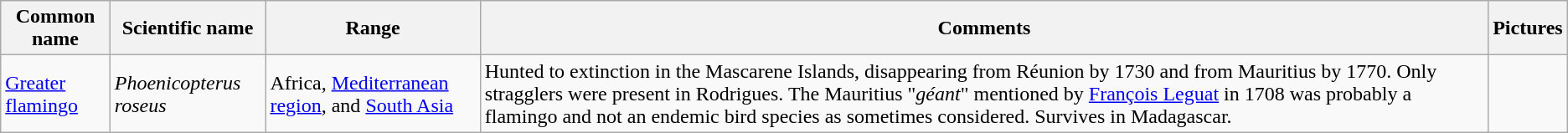<table class="wikitable sortable">
<tr>
<th>Common name</th>
<th>Scientific name</th>
<th>Range</th>
<th class="unsortable">Comments</th>
<th class="unsortable">Pictures</th>
</tr>
<tr>
<td><a href='#'>Greater flamingo</a></td>
<td><em>Phoenicopterus roseus</em></td>
<td>Africa, <a href='#'>Mediterranean region</a>, and <a href='#'>South Asia</a></td>
<td>Hunted to extinction in the Mascarene Islands, disappearing from Réunion by 1730 and from Mauritius by 1770. Only stragglers were present in Rodrigues. The Mauritius "<em>géant</em>" mentioned by <a href='#'>François Leguat</a> in 1708 was probably a flamingo and not an endemic bird species as sometimes considered. Survives in Madagascar.</td>
<td></td>
</tr>
</table>
